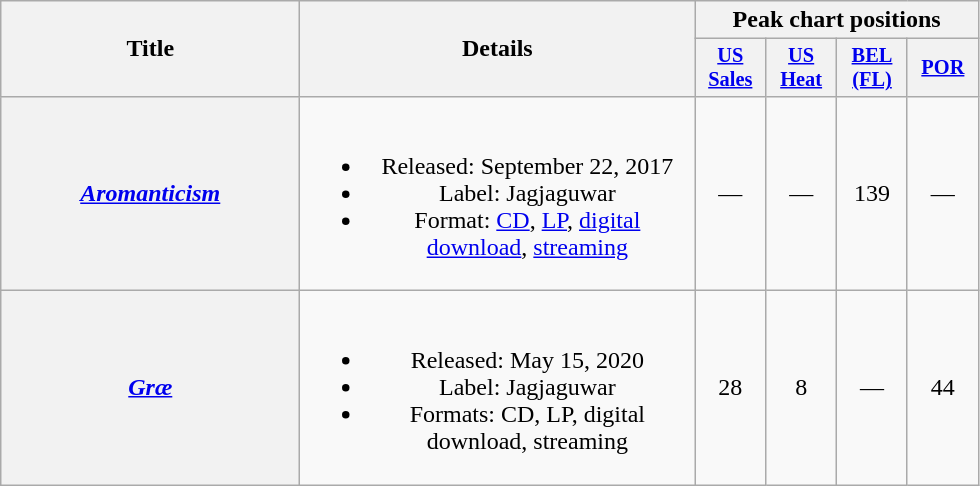<table class="wikitable plainrowheaders" style="text-align:center;" border="1">
<tr>
<th scope="col" rowspan="2" style="width:12em;">Title</th>
<th scope="col" rowspan="2" style="width:16em;">Details</th>
<th scope="col" colspan="4">Peak chart positions</th>
</tr>
<tr>
<th scope="col" style="width:3em;font-size:85%;"><a href='#'>US Sales</a><br></th>
<th scope="col" style="width:3em;font-size:85%;"><a href='#'>US<br>Heat</a><br></th>
<th scope="col" style="width:3em;font-size:85%;"><a href='#'>BEL<br>(FL)</a><br></th>
<th scope="col" style="width:3em;font-size:85%;"><a href='#'>POR</a><br></th>
</tr>
<tr>
<th scope="row"><em><a href='#'>Aromanticism</a></em></th>
<td><br><ul><li>Released: September 22, 2017</li><li>Label: Jagjaguwar</li><li>Format: <a href='#'>CD</a>, <a href='#'>LP</a>, <a href='#'>digital download</a>, <a href='#'>streaming</a></li></ul></td>
<td>—</td>
<td>—</td>
<td>139</td>
<td>—</td>
</tr>
<tr>
<th scope="row"><em><a href='#'>Græ</a></em></th>
<td><br><ul><li>Released: May 15, 2020</li><li>Label: Jagjaguwar</li><li>Formats: CD, LP, digital download, streaming</li></ul></td>
<td>28</td>
<td>8</td>
<td>—</td>
<td>44</td>
</tr>
</table>
